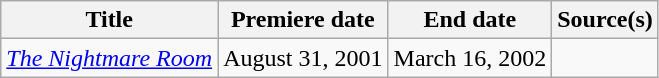<table class="wikitable sortable">
<tr>
<th>Title</th>
<th>Premiere date</th>
<th>End date</th>
<th>Source(s)</th>
</tr>
<tr>
<td><em><a href='#'>The Nightmare Room</a></em></td>
<td>August 31, 2001</td>
<td>March 16, 2002</td>
<td></td>
</tr>
</table>
